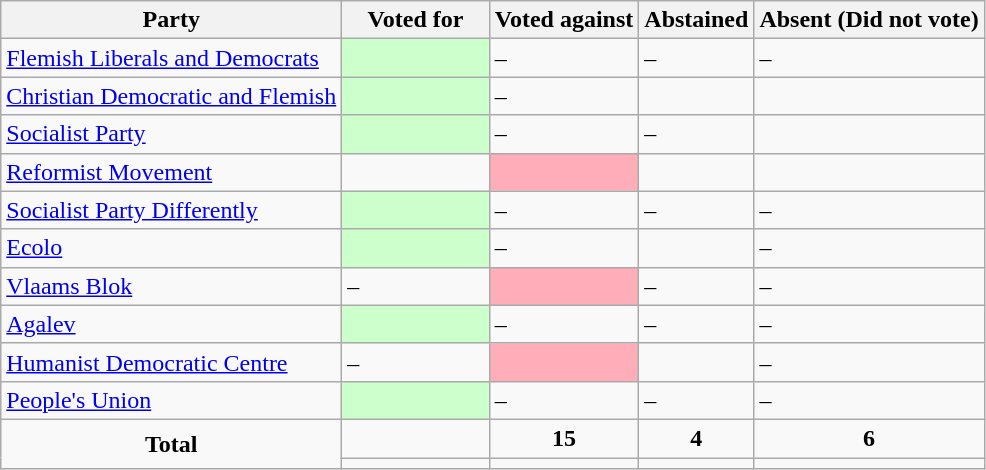<table class="wikitable">
<tr>
<th>Party</th>
<th style="width:15%;">Voted for</th>
<th>Voted against</th>
<th>Abstained</th>
<th>Absent (Did not vote)</th>
</tr>
<tr>
<td> <a href='#'>Flemish Liberals and Democrats</a></td>
<td style="background-color:#CCFFCC;"></td>
<td>–</td>
<td>–</td>
<td>–</td>
</tr>
<tr>
<td> <a href='#'>Christian Democratic and Flemish</a></td>
<td style="background-color:#CCFFCC;"></td>
<td>–</td>
<td></td>
<td></td>
</tr>
<tr>
<td> <a href='#'>Socialist Party</a></td>
<td style="background-color:#CCFFCC;"></td>
<td>–</td>
<td>–</td>
<td></td>
</tr>
<tr>
<td> <a href='#'>Reformist Movement</a></td>
<td></td>
<td style="background-color:#FFAEB9;"></td>
<td></td>
<td></td>
</tr>
<tr>
<td> <a href='#'>Socialist Party Differently</a></td>
<td style="background-color:#CCFFCC;"></td>
<td>–</td>
<td>–</td>
<td>–</td>
</tr>
<tr>
<td> <a href='#'>Ecolo</a></td>
<td style="background-color:#CCFFCC;"></td>
<td>–</td>
<td></td>
<td>–</td>
</tr>
<tr>
<td> <a href='#'>Vlaams Blok</a></td>
<td>–</td>
<td style="background-color:#FFAEB9;"></td>
<td>–</td>
<td>–</td>
</tr>
<tr>
<td> <a href='#'>Agalev</a></td>
<td style="background-color:#CCFFCC;"></td>
<td>–</td>
<td>–</td>
<td>–</td>
</tr>
<tr>
<td> <a href='#'>Humanist Democratic Centre</a></td>
<td>–</td>
<td style="background-color:#FFAEB9;"></td>
<td></td>
<td>–</td>
</tr>
<tr>
<td> <a href='#'>People's Union</a></td>
<td style="background-color:#CCFFCC;"></td>
<td>–</td>
<td>–</td>
<td>–</td>
</tr>
<tr>
<td style="text-align:center;" rowspan="2"><strong>Total</strong></td>
<td></td>
<td style="text-align:center;"><strong>15</strong></td>
<td style="text-align:center;"><strong>4</strong></td>
<td style="text-align:center;"><strong>6</strong></td>
</tr>
<tr>
<td style="text-align:center;"></td>
<td style="text-align:center;"></td>
<td style="text-align:center;"></td>
<td style="text-align:center;"></td>
</tr>
</table>
